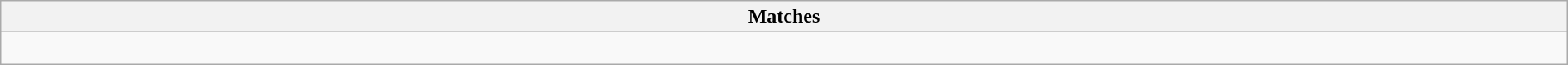<table class="wikitable collapsible collapsed" style="width:100%;">
<tr>
<th>Matches</th>
</tr>
<tr>
<td><br></td>
</tr>
</table>
